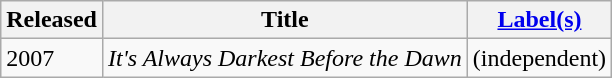<table class="wikitable">
<tr>
<th>Released</th>
<th>Title</th>
<th><a href='#'>Label(s)</a></th>
</tr>
<tr>
<td>2007</td>
<td><em>It's Always Darkest Before the Dawn</em></td>
<td>(independent)</td>
</tr>
</table>
